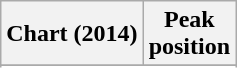<table class="wikitable sortable">
<tr>
<th>Chart (2014)</th>
<th>Peak<br>position</th>
</tr>
<tr>
</tr>
<tr>
</tr>
<tr>
</tr>
<tr>
</tr>
</table>
